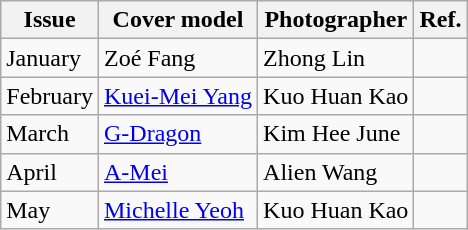<table class="wikitable">
<tr>
<th>Issue</th>
<th>Cover model</th>
<th>Photographer</th>
<th>Ref.</th>
</tr>
<tr>
<td>January</td>
<td>Zoé Fang</td>
<td>Zhong Lin</td>
<td></td>
</tr>
<tr>
<td>February</td>
<td><a href='#'>Kuei-Mei Yang</a></td>
<td>Kuo Huan Kao</td>
<td></td>
</tr>
<tr>
<td>March</td>
<td><a href='#'>G-Dragon</a></td>
<td>Kim Hee June</td>
<td></td>
</tr>
<tr>
<td>April</td>
<td><a href='#'>A-Mei</a></td>
<td>Alien Wang</td>
<td></td>
</tr>
<tr>
<td>May</td>
<td><a href='#'>Michelle Yeoh</a></td>
<td>Kuo Huan Kao</td>
<td></td>
</tr>
</table>
